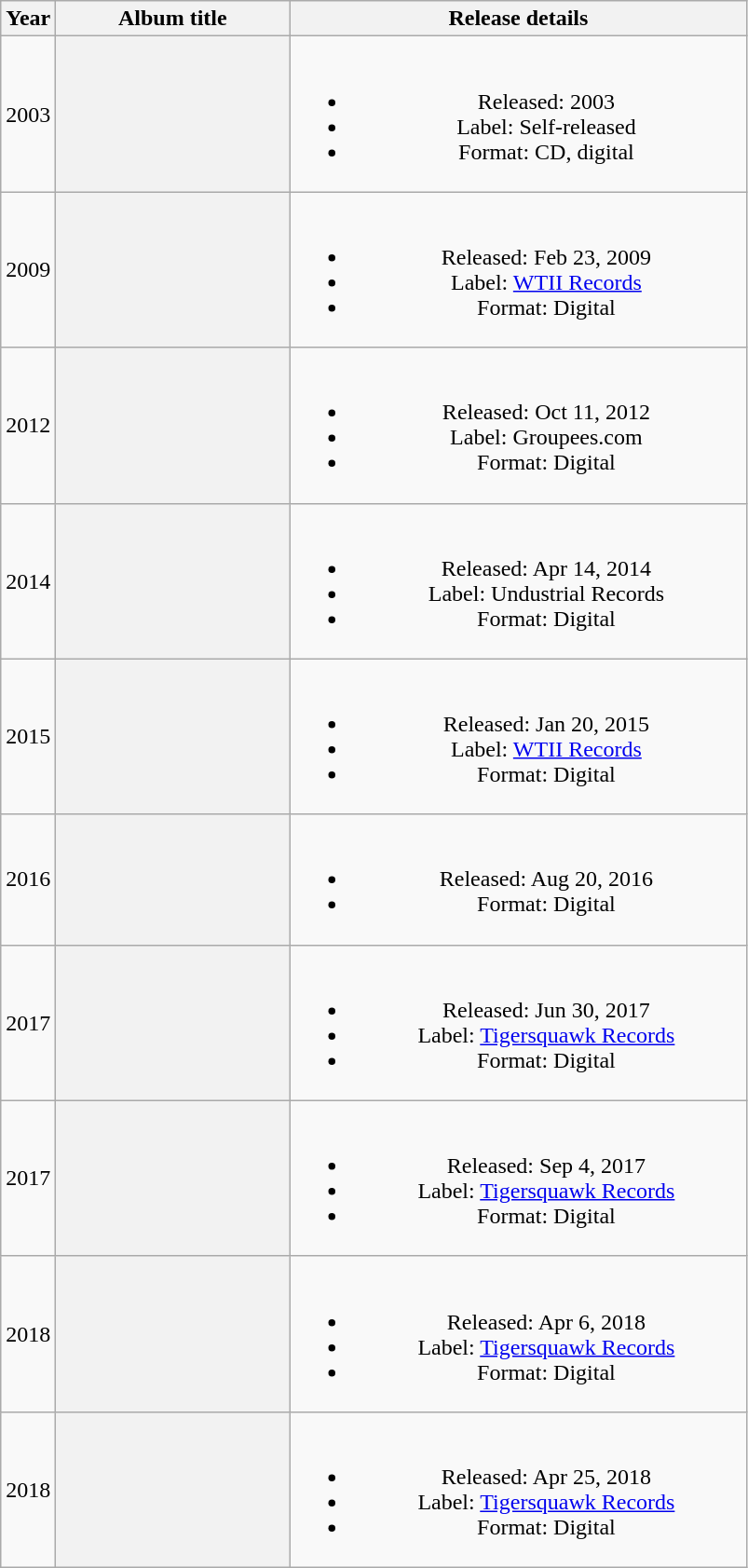<table class="wikitable plainrowheaders" style="text-align:center;">
<tr>
<th>Year</th>
<th scope="col" rowspan="1" style="width:10em;">Album title</th>
<th scope="col" rowspan="1" style="width:20em;">Release details</th>
</tr>
<tr>
<td>2003</td>
<th></th>
<td><br><ul><li>Released: 2003</li><li>Label: Self-released</li><li>Format: CD, digital</li></ul></td>
</tr>
<tr>
<td>2009</td>
<th></th>
<td><br><ul><li>Released: Feb 23, 2009</li><li>Label: <a href='#'>WTII Records</a></li><li>Format: Digital</li></ul></td>
</tr>
<tr>
<td>2012</td>
<th></th>
<td><br><ul><li>Released: Oct 11, 2012</li><li>Label: Groupees.com</li><li>Format: Digital</li></ul></td>
</tr>
<tr>
<td>2014</td>
<th></th>
<td><br><ul><li>Released: Apr 14, 2014</li><li>Label: Undustrial Records</li><li>Format: Digital</li></ul></td>
</tr>
<tr>
<td>2015</td>
<th></th>
<td><br><ul><li>Released: Jan 20, 2015</li><li>Label: <a href='#'>WTII Records</a></li><li>Format: Digital</li></ul></td>
</tr>
<tr>
<td>2016</td>
<th></th>
<td><br><ul><li>Released: Aug 20, 2016</li><li>Format: Digital</li></ul></td>
</tr>
<tr>
<td>2017</td>
<th></th>
<td><br><ul><li>Released: Jun 30, 2017</li><li>Label: <a href='#'>Tigersquawk Records</a></li><li>Format: Digital</li></ul></td>
</tr>
<tr>
<td>2017</td>
<th></th>
<td><br><ul><li>Released: Sep 4, 2017</li><li>Label: <a href='#'>Tigersquawk Records</a></li><li>Format: Digital</li></ul></td>
</tr>
<tr>
<td>2018</td>
<th></th>
<td><br><ul><li>Released: Apr 6, 2018</li><li>Label: <a href='#'>Tigersquawk Records</a></li><li>Format: Digital</li></ul></td>
</tr>
<tr>
<td>2018</td>
<th></th>
<td><br><ul><li>Released: Apr 25, 2018</li><li>Label: <a href='#'>Tigersquawk Records</a></li><li>Format: Digital</li></ul></td>
</tr>
</table>
